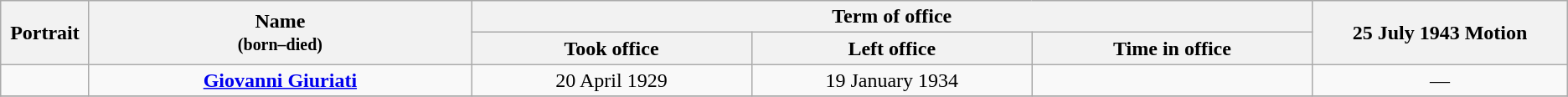<table class="wikitable" style="text-align:center;" style="width=90%">
<tr>
<th width=1% rowspan=2>Portrait</th>
<th width=15% rowspan=2>Name<br><small>(born–died)</small></th>
<th width=30% colspan=3>Term of office</th>
<th width=10% rowspan=2>25 July 1943 Motion</th>
</tr>
<tr style="text-align:center;">
<th width=11%>Took office</th>
<th width=11%>Left office</th>
<th width=11%>Time in office</th>
</tr>
<tr>
<td></td>
<td><strong><a href='#'>Giovanni Giuriati</a></strong><br></td>
<td>20 April 1929</td>
<td>19 January 1934</td>
<td></td>
<td align=center>—</td>
</tr>
<tr>
</tr>
</table>
